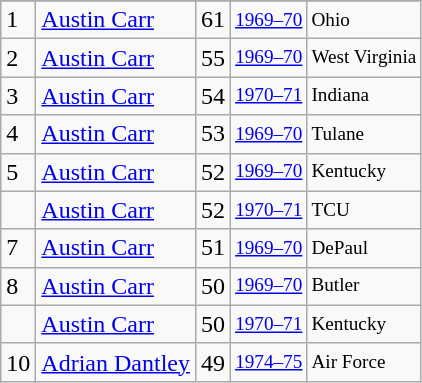<table class="wikitable">
<tr>
</tr>
<tr>
<td>1</td>
<td><a href='#'>Austin Carr</a></td>
<td>61</td>
<td style="font-size:80%;"><a href='#'>1969–70</a></td>
<td style="font-size:80%;">Ohio</td>
</tr>
<tr>
<td>2</td>
<td><a href='#'>Austin Carr</a></td>
<td>55</td>
<td style="font-size:80%;"><a href='#'>1969–70</a></td>
<td style="font-size:80%;">West Virginia</td>
</tr>
<tr>
<td>3</td>
<td><a href='#'>Austin Carr</a></td>
<td>54</td>
<td style="font-size:80%;"><a href='#'>1970–71</a></td>
<td style="font-size:80%;">Indiana</td>
</tr>
<tr>
<td>4</td>
<td><a href='#'>Austin Carr</a></td>
<td>53</td>
<td style="font-size:80%;"><a href='#'>1969–70</a></td>
<td style="font-size:80%;">Tulane</td>
</tr>
<tr>
<td>5</td>
<td><a href='#'>Austin Carr</a></td>
<td>52</td>
<td style="font-size:80%;"><a href='#'>1969–70</a></td>
<td style="font-size:80%;">Kentucky</td>
</tr>
<tr>
<td></td>
<td><a href='#'>Austin Carr</a></td>
<td>52</td>
<td style="font-size:80%;"><a href='#'>1970–71</a></td>
<td style="font-size:80%;">TCU</td>
</tr>
<tr>
<td>7</td>
<td><a href='#'>Austin Carr</a></td>
<td>51</td>
<td style="font-size:80%;"><a href='#'>1969–70</a></td>
<td style="font-size:80%;">DePaul</td>
</tr>
<tr>
<td>8</td>
<td><a href='#'>Austin Carr</a></td>
<td>50</td>
<td style="font-size:80%;"><a href='#'>1969–70</a></td>
<td style="font-size:80%;">Butler</td>
</tr>
<tr>
<td></td>
<td><a href='#'>Austin Carr</a></td>
<td>50</td>
<td style="font-size:80%;"><a href='#'>1970–71</a></td>
<td style="font-size:80%;">Kentucky</td>
</tr>
<tr>
<td>10</td>
<td><a href='#'>Adrian Dantley</a></td>
<td>49</td>
<td style="font-size:80%;"><a href='#'>1974–75</a></td>
<td style="font-size:80%;">Air Force</td>
</tr>
</table>
